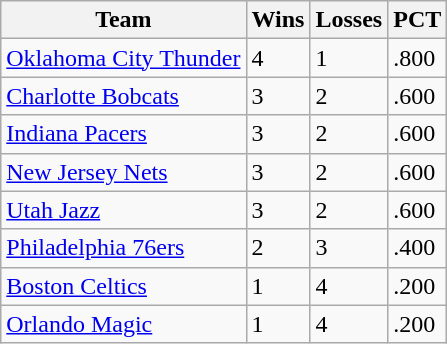<table class="wikitable sortable">
<tr>
<th>Team</th>
<th>Wins</th>
<th>Losses</th>
<th>PCT</th>
</tr>
<tr>
<td><a href='#'>Oklahoma City Thunder</a></td>
<td>4</td>
<td>1</td>
<td>.800</td>
</tr>
<tr>
<td><a href='#'>Charlotte Bobcats</a></td>
<td>3</td>
<td>2</td>
<td>.600</td>
</tr>
<tr>
<td><a href='#'>Indiana Pacers</a></td>
<td>3</td>
<td>2</td>
<td>.600</td>
</tr>
<tr>
<td><a href='#'>New Jersey Nets</a></td>
<td>3</td>
<td>2</td>
<td>.600</td>
</tr>
<tr>
<td><a href='#'>Utah Jazz</a></td>
<td>3</td>
<td>2</td>
<td>.600</td>
</tr>
<tr>
<td><a href='#'>Philadelphia 76ers</a></td>
<td>2</td>
<td>3</td>
<td>.400</td>
</tr>
<tr>
<td><a href='#'>Boston Celtics</a></td>
<td>1</td>
<td>4</td>
<td>.200</td>
</tr>
<tr>
<td><a href='#'>Orlando Magic</a></td>
<td>1</td>
<td>4</td>
<td>.200</td>
</tr>
</table>
